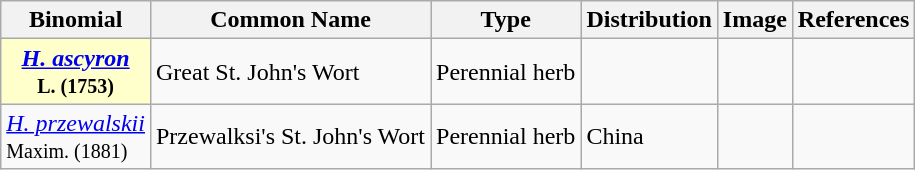<table class="wikitable mw-collapsible ">
<tr>
<th>Binomial</th>
<th>Common Name</th>
<th>Type</th>
<th>Distribution</th>
<th>Image</th>
<th>References</th>
</tr>
<tr>
<th scope="row" align="left" style="background:#FFFFCC;"><em><a href='#'>H. ascyron</a></em><br><small>L. (1753)</small></th>
<td>Great St. John's Wort</td>
<td>Perennial herb</td>
<td></td>
<td></td>
<td></td>
</tr>
<tr>
<td><em><a href='#'>H. przewalskii</a></em><br><small>Maxim. (1881)</small></td>
<td>Przewalksi's St. John's Wort</td>
<td>Perennial herb</td>
<td>China</td>
<td></td>
<td></td>
</tr>
</table>
